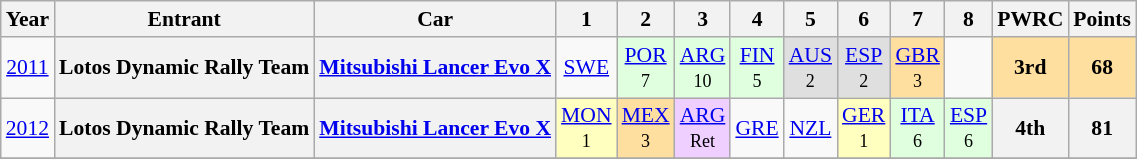<table class="wikitable" border="1" style="text-align:center; font-size:90%;">
<tr>
<th>Year</th>
<th>Entrant</th>
<th>Car</th>
<th>1</th>
<th>2</th>
<th>3</th>
<th>4</th>
<th>5</th>
<th>6</th>
<th>7</th>
<th>8</th>
<th>PWRC</th>
<th>Points</th>
</tr>
<tr>
<td><a href='#'>2011</a></td>
<th>Lotos Dynamic Rally Team</th>
<th><a href='#'>Mitsubishi Lancer Evo X</a></th>
<td><a href='#'>SWE</a></td>
<td style="background:#DFFFDF;"><a href='#'>POR</a><br><small>7</small></td>
<td style="background:#DFFFDF;"><a href='#'>ARG</a><br><small>10</small></td>
<td style="background:#DFFFDF;"><a href='#'>FIN</a><br><small>5</small></td>
<td style="background:#DFDFDF;"><a href='#'>AUS</a><br><small>2</small></td>
<td style="background:#DFDFDF;"><a href='#'>ESP</a><br><small>2</small></td>
<td style="background:#FFDF9F;"><a href='#'>GBR</a><br><small>3</small></td>
<td></td>
<td style="background:#FFDF9F;"><strong>3rd</strong></td>
<td style="background:#FFDF9F;"><strong>68</strong></td>
</tr>
<tr>
<td><a href='#'>2012</a></td>
<th>Lotos Dynamic Rally Team</th>
<th><a href='#'>Mitsubishi Lancer Evo X</a></th>
<td style="background:#FFFFBF;"><a href='#'>MON</a><br><small>1</small></td>
<td style="background:#FFDF9F;"><a href='#'>MEX</a><br><small>3</small></td>
<td style="background:#EFCFFF;"><a href='#'>ARG</a><br><small>Ret</small></td>
<td><a href='#'>GRE</a></td>
<td><a href='#'>NZL</a></td>
<td style="background:#FFFFBF;"><a href='#'>GER</a><br><small>1</small></td>
<td style="background:#DFFFDF;"><a href='#'>ITA</a><br><small>6</small></td>
<td style="background:#DFFFDF;"><a href='#'>ESP</a><br><small>6</small></td>
<th>4th</th>
<th>81</th>
</tr>
<tr>
</tr>
</table>
